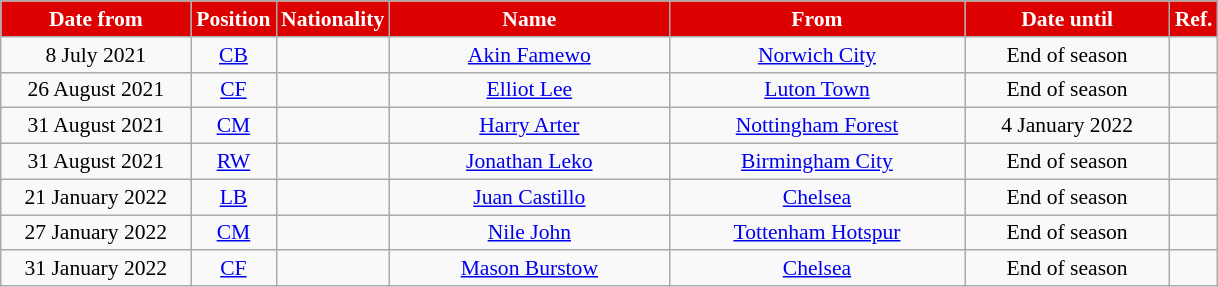<table class="wikitable"  style="text-align:center; font-size:90%; ">
<tr>
<th style="background:#DD0000; color:white; width:120px;">Date from</th>
<th style="background:#DD0000; color:white; width:50px;">Position</th>
<th style="background:#DD0000; color:white; width:50px;">Nationality</th>
<th style="background:#DD0000; color:white; width:180px;">Name</th>
<th style="background:#DD0000; color:white; width:190px;">From</th>
<th style="background:#DD0000; color:white; width:130px;">Date until</th>
<th style="background:#DD0000; color:white; width:25px;">Ref.</th>
</tr>
<tr>
<td>8 July 2021</td>
<td><a href='#'>CB</a></td>
<td></td>
<td><a href='#'>Akin Famewo</a></td>
<td> <a href='#'>Norwich City</a></td>
<td>End of season</td>
<td></td>
</tr>
<tr>
<td>26 August 2021</td>
<td><a href='#'>CF</a></td>
<td></td>
<td><a href='#'>Elliot Lee</a></td>
<td> <a href='#'>Luton Town</a></td>
<td>End of season</td>
<td></td>
</tr>
<tr>
<td>31 August 2021</td>
<td><a href='#'>CM</a></td>
<td></td>
<td><a href='#'>Harry Arter</a></td>
<td> <a href='#'>Nottingham Forest</a></td>
<td>4 January 2022</td>
<td></td>
</tr>
<tr>
<td>31 August 2021</td>
<td><a href='#'>RW</a></td>
<td></td>
<td><a href='#'>Jonathan Leko</a></td>
<td> <a href='#'>Birmingham City</a></td>
<td>End of season</td>
<td></td>
</tr>
<tr>
<td>21 January 2022</td>
<td><a href='#'>LB</a></td>
<td></td>
<td><a href='#'>Juan Castillo</a></td>
<td> <a href='#'>Chelsea</a></td>
<td>End of season</td>
<td></td>
</tr>
<tr>
<td>27 January 2022</td>
<td><a href='#'>CM</a></td>
<td></td>
<td><a href='#'>Nile John</a></td>
<td> <a href='#'>Tottenham Hotspur</a></td>
<td>End of season</td>
<td></td>
</tr>
<tr>
<td>31 January 2022</td>
<td><a href='#'>CF</a></td>
<td></td>
<td><a href='#'>Mason Burstow</a></td>
<td> <a href='#'>Chelsea</a></td>
<td>End of season</td>
<td></td>
</tr>
</table>
